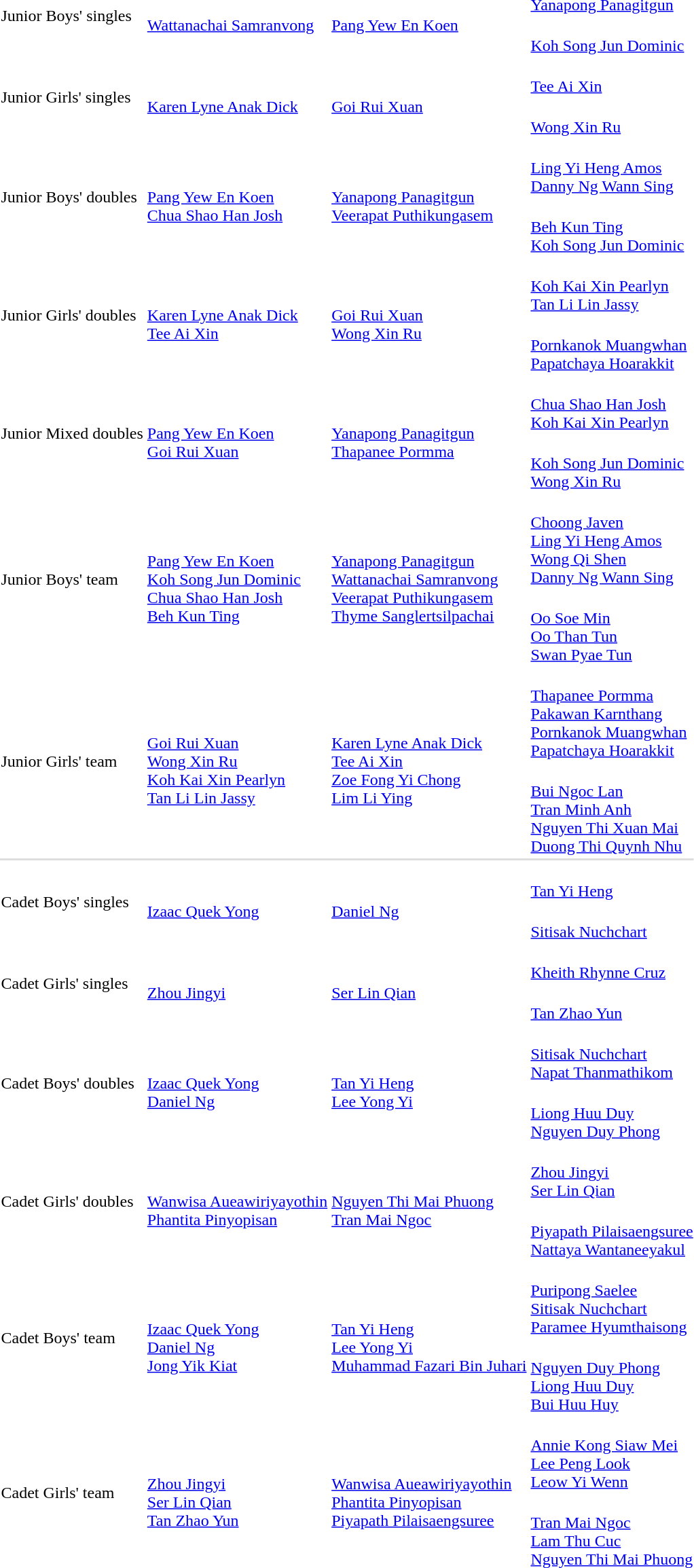<table>
<tr>
<td rowspan=2>Junior Boys' singles</td>
<td rowspan=2><br><a href='#'>Wattanachai Samranvong</a></td>
<td rowspan=2><br><a href='#'>Pang Yew En Koen</a></td>
<td><br><a href='#'>Yanapong Panagitgun</a></td>
</tr>
<tr>
<td><br><a href='#'>Koh Song Jun Dominic</a></td>
</tr>
<tr>
<td rowspan=2>Junior Girls' singles</td>
<td rowspan=2><br><a href='#'>Karen Lyne Anak Dick</a></td>
<td rowspan=2><br><a href='#'>Goi Rui Xuan</a></td>
<td><br><a href='#'>Tee Ai Xin</a></td>
</tr>
<tr>
<td><br><a href='#'>Wong Xin Ru</a></td>
</tr>
<tr>
<td rowspan=2>Junior Boys' doubles</td>
<td rowspan=2><br><a href='#'>Pang Yew En Koen</a><br><a href='#'>Chua Shao Han Josh</a></td>
<td rowspan=2><br><a href='#'>Yanapong Panagitgun</a><br><a href='#'>Veerapat Puthikungasem</a></td>
<td><br><a href='#'>Ling Yi Heng Amos</a><br><a href='#'>Danny Ng Wann Sing</a></td>
</tr>
<tr>
<td><br><a href='#'>Beh Kun Ting</a><br><a href='#'>Koh Song Jun Dominic</a></td>
</tr>
<tr>
<td rowspan=2>Junior Girls' doubles</td>
<td rowspan=2><br><a href='#'>Karen Lyne Anak Dick</a><br><a href='#'>Tee Ai Xin</a></td>
<td rowspan=2><br><a href='#'>Goi Rui Xuan</a><br><a href='#'>Wong Xin Ru</a></td>
<td><br><a href='#'>Koh Kai Xin Pearlyn</a><br><a href='#'>Tan Li Lin Jassy</a></td>
</tr>
<tr>
<td><br><a href='#'>Pornkanok Muangwhan</a><br><a href='#'>Papatchaya Hoarakkit</a></td>
</tr>
<tr>
<td rowspan=2>Junior Mixed doubles</td>
<td rowspan=2><br><a href='#'>Pang Yew En Koen</a><br><a href='#'>Goi Rui Xuan</a></td>
<td rowspan=2><br><a href='#'>Yanapong Panagitgun</a><br><a href='#'>Thapanee Pormma</a></td>
<td><br><a href='#'>Chua Shao Han Josh</a><br><a href='#'>Koh Kai Xin Pearlyn</a></td>
</tr>
<tr>
<td><br><a href='#'>Koh Song Jun Dominic</a><br><a href='#'>Wong Xin Ru</a></td>
</tr>
<tr>
<td rowspan=2>Junior Boys' team</td>
<td rowspan=2><br><a href='#'>Pang Yew En Koen</a><br><a href='#'>Koh Song Jun Dominic</a><br><a href='#'>Chua Shao Han Josh</a><br><a href='#'>Beh Kun Ting</a></td>
<td rowspan=2><br><a href='#'>Yanapong Panagitgun</a><br><a href='#'>Wattanachai Samranvong</a><br><a href='#'>Veerapat Puthikungasem</a><br><a href='#'>Thyme Sanglertsilpachai</a></td>
<td><br><a href='#'>Choong Javen</a><br><a href='#'>Ling Yi Heng Amos</a><br><a href='#'>Wong Qi Shen</a><br><a href='#'>Danny Ng Wann Sing</a></td>
</tr>
<tr>
<td><br><a href='#'>Oo Soe Min</a><br><a href='#'>Oo Than Tun</a><br><a href='#'>Swan Pyae Tun</a></td>
</tr>
<tr>
<td rowspan=2>Junior Girls' team</td>
<td rowspan=2><br><a href='#'>Goi Rui Xuan</a><br><a href='#'>Wong Xin Ru</a><br><a href='#'>Koh Kai Xin Pearlyn</a><br><a href='#'>Tan Li Lin Jassy</a></td>
<td rowspan=2><br><a href='#'>Karen Lyne Anak Dick</a><br><a href='#'>Tee Ai Xin</a><br><a href='#'>Zoe Fong Yi Chong</a><br><a href='#'>Lim Li Ying</a></td>
<td><br><a href='#'>Thapanee Pormma</a><br><a href='#'>Pakawan Karnthang</a><br><a href='#'>Pornkanok Muangwhan</a><br><a href='#'>Papatchaya Hoarakkit</a></td>
</tr>
<tr>
<td><br><a href='#'>Bui Ngoc Lan</a><br><a href='#'>Tran Minh Anh</a><br><a href='#'>Nguyen Thi Xuan Mai</a><br><a href='#'>Duong Thi Quynh Nhu</a></td>
</tr>
<tr style="background:#dddddd;">
<td colspan=7></td>
</tr>
<tr>
<td rowspan=2>Cadet Boys' singles</td>
<td rowspan=2><br><a href='#'>Izaac Quek Yong</a></td>
<td rowspan=2><br><a href='#'>Daniel Ng</a></td>
<td><br><a href='#'>Tan Yi Heng</a></td>
</tr>
<tr>
<td><br><a href='#'>Sitisak Nuchchart</a></td>
</tr>
<tr>
<td rowspan=2>Cadet Girls' singles</td>
<td rowspan=2><br><a href='#'>Zhou Jingyi</a></td>
<td rowspan=2><br><a href='#'>Ser Lin Qian</a></td>
<td><br><a href='#'>Kheith Rhynne Cruz</a></td>
</tr>
<tr>
<td><br><a href='#'>Tan Zhao Yun</a></td>
</tr>
<tr>
<td rowspan=2>Cadet Boys' doubles</td>
<td rowspan=2><br><a href='#'>Izaac Quek Yong</a><br><a href='#'>Daniel Ng</a></td>
<td rowspan=2><br><a href='#'>Tan Yi Heng</a><br><a href='#'>Lee Yong Yi</a></td>
<td><br><a href='#'>Sitisak Nuchchart</a><br><a href='#'>Napat Thanmathikom</a></td>
</tr>
<tr>
<td><br><a href='#'>Liong Huu Duy</a><br><a href='#'>Nguyen Duy Phong</a></td>
</tr>
<tr>
<td rowspan=2>Cadet Girls' doubles</td>
<td rowspan=2><br><a href='#'>Wanwisa Aueawiriyayothin</a><br><a href='#'>Phantita Pinyopisan</a></td>
<td rowspan=2><br><a href='#'>Nguyen Thi Mai Phuong</a><br><a href='#'>Tran Mai Ngoc</a></td>
<td><br><a href='#'>Zhou Jingyi</a><br><a href='#'>Ser Lin Qian</a></td>
</tr>
<tr>
<td><br><a href='#'>Piyapath Pilaisaengsuree</a><br><a href='#'>Nattaya Wantaneeyakul</a></td>
</tr>
<tr>
<td rowspan=2>Cadet Boys' team</td>
<td rowspan=2><br><a href='#'>Izaac Quek Yong</a><br><a href='#'>Daniel Ng</a><br><a href='#'>Jong Yik Kiat</a></td>
<td rowspan=2><br><a href='#'>Tan Yi Heng</a><br><a href='#'>Lee Yong Yi</a><br><a href='#'>Muhammad Fazari Bin Juhari</a></td>
<td><br><a href='#'>Puripong Saelee</a><br><a href='#'>Sitisak Nuchchart</a><br><a href='#'>Paramee Hyumthaisong</a></td>
</tr>
<tr>
<td><br><a href='#'>Nguyen Duy Phong</a><br><a href='#'>Liong Huu Duy</a><br><a href='#'>Bui Huu Huy</a></td>
</tr>
<tr>
<td rowspan=2>Cadet Girls' team</td>
<td rowspan=2><br><a href='#'>Zhou Jingyi</a><br><a href='#'>Ser Lin Qian</a><br><a href='#'>Tan Zhao Yun</a></td>
<td rowspan=2><br><a href='#'>Wanwisa Aueawiriyayothin</a><br><a href='#'>Phantita Pinyopisan</a><br><a href='#'>Piyapath Pilaisaengsuree</a></td>
<td><br><a href='#'>Annie Kong Siaw Mei</a><br><a href='#'>Lee Peng Look</a><br><a href='#'>Leow Yi Wenn</a></td>
</tr>
<tr>
<td><br><a href='#'>Tran Mai Ngoc</a><br><a href='#'>Lam Thu Cuc</a><br><a href='#'>Nguyen Thi Mai Phuong</a></td>
</tr>
</table>
